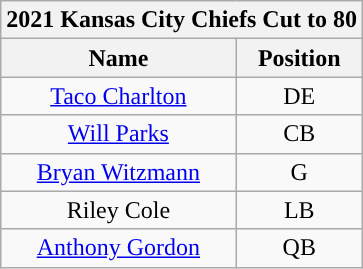<table class="wikitable" style="text-align:center">
<tr>
<th colspan=2>2021 Kansas City Chiefs Cut to 80</th>
</tr>
<tr>
<th>Name</th>
<th>Position</th>
</tr>
<tr>
<td><a href='#'>Taco Charlton</a></td>
<td>DE</td>
</tr>
<tr>
<td><a href='#'>Will Parks</a></td>
<td>CB</td>
</tr>
<tr>
<td><a href='#'>Bryan Witzmann</a></td>
<td>G</td>
</tr>
<tr>
<td>Riley Cole</td>
<td>LB</td>
</tr>
<tr>
<td><a href='#'>Anthony Gordon</a></td>
<td>QB</td>
</tr>
</table>
